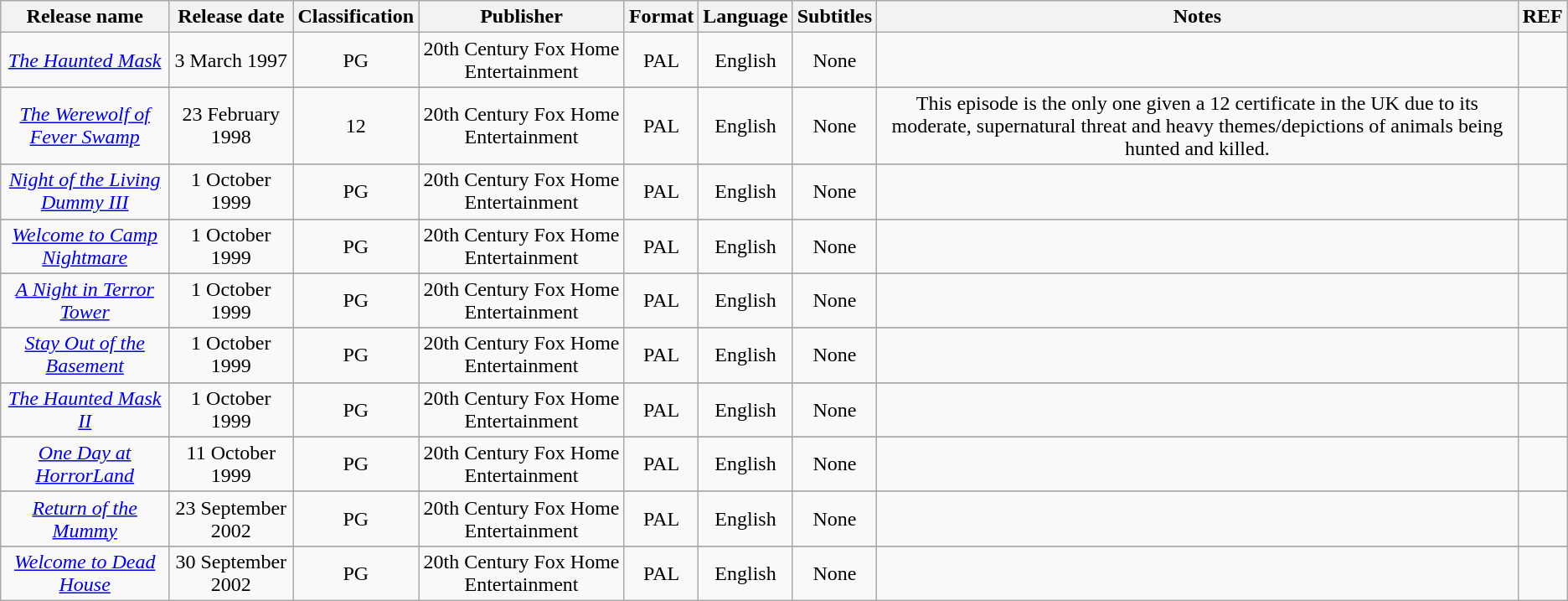<table class="wikitable">
<tr>
<th>Release name<br></th>
<th>Release date<br></th>
<th>Classification<br></th>
<th>Publisher<br></th>
<th>Format<br></th>
<th>Language</th>
<th>Subtitles</th>
<th>Notes<br></th>
<th>REF</th>
</tr>
<tr style="text-align:center;">
<td><em><a href='#'>The Haunted Mask</a></em></td>
<td>3 March 1997</td>
<td>PG</td>
<td>20th Century Fox Home Entertainment</td>
<td>PAL</td>
<td>English</td>
<td>None</td>
<td></td>
<td></td>
</tr>
<tr>
</tr>
<tr style="text-align:center;">
<td><em><a href='#'>The Werewolf of Fever Swamp</a></em></td>
<td>23 February 1998</td>
<td>12</td>
<td>20th Century Fox Home Entertainment</td>
<td>PAL</td>
<td>English</td>
<td>None</td>
<td>This episode is the only one given a 12 certificate in the UK due to its moderate, supernatural threat and heavy themes/depictions of animals being hunted and killed.</td>
<td></td>
</tr>
<tr>
</tr>
<tr style="text-align:center;">
<td><em><a href='#'>Night of the Living Dummy III</a></em></td>
<td>1 October 1999</td>
<td>PG</td>
<td>20th Century Fox Home Entertainment</td>
<td>PAL</td>
<td>English</td>
<td>None</td>
<td></td>
<td></td>
</tr>
<tr>
</tr>
<tr style="text-align:center;">
<td><em><a href='#'>Welcome to Camp Nightmare</a></em></td>
<td>1 October 1999</td>
<td>PG</td>
<td>20th Century Fox Home Entertainment</td>
<td>PAL</td>
<td>English</td>
<td>None</td>
<td></td>
<td></td>
</tr>
<tr>
</tr>
<tr style="text-align:center;">
<td><em><a href='#'>A Night in Terror Tower</a></em></td>
<td>1 October 1999</td>
<td>PG</td>
<td>20th Century Fox Home Entertainment</td>
<td>PAL</td>
<td>English</td>
<td>None</td>
<td></td>
<td></td>
</tr>
<tr>
</tr>
<tr style="text-align:center;">
<td><em><a href='#'>Stay Out of the Basement</a></em></td>
<td>1 October 1999</td>
<td>PG</td>
<td>20th Century Fox Home Entertainment</td>
<td>PAL</td>
<td>English</td>
<td>None</td>
<td></td>
<td></td>
</tr>
<tr>
</tr>
<tr style="text-align:center;">
<td><em><a href='#'>The Haunted Mask II</a></em></td>
<td>1 October 1999</td>
<td>PG</td>
<td>20th Century Fox Home Entertainment</td>
<td>PAL</td>
<td>English</td>
<td>None</td>
<td></td>
<td></td>
</tr>
<tr>
</tr>
<tr style="text-align:center;">
<td><em><a href='#'>One Day at HorrorLand</a></em></td>
<td>11 October 1999</td>
<td>PG</td>
<td>20th Century Fox Home Entertainment</td>
<td>PAL</td>
<td>English</td>
<td>None</td>
<td></td>
<td></td>
</tr>
<tr>
</tr>
<tr style="text-align:center;">
<td><em><a href='#'>Return of the Mummy</a></em></td>
<td>23 September 2002</td>
<td>PG</td>
<td>20th Century Fox Home Entertainment</td>
<td>PAL</td>
<td>English</td>
<td>None</td>
<td></td>
<td></td>
</tr>
<tr>
</tr>
<tr style="text-align:center;">
<td><em><a href='#'>Welcome to Dead House</a></em></td>
<td>30 September 2002</td>
<td>PG</td>
<td>20th Century Fox Home Entertainment</td>
<td>PAL</td>
<td>English</td>
<td>None</td>
<td></td>
<td></td>
</tr>
</table>
